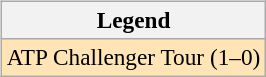<table>
<tr valign=top>
<td><br><table class=wikitable style="font-size:97%">
<tr>
<th>Legend</th>
</tr>
<tr bgcolor=moccasin>
<td>ATP Challenger Tour (1–0)</td>
</tr>
</table>
</td>
<td></td>
</tr>
</table>
